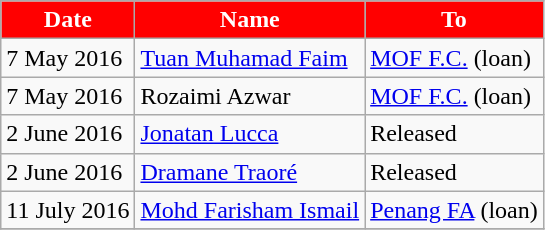<table class="wikitable sortable">
<tr>
<th style="background:Red; color:White;">Date</th>
<th style="background:Red; color:White;">Name</th>
<th style="background:Red; color:White;">To</th>
</tr>
<tr>
<td>7 May 2016</td>
<td> <a href='#'>Tuan Muhamad Faim</a></td>
<td> <a href='#'>MOF F.C.</a> (loan)</td>
</tr>
<tr>
<td>7 May 2016</td>
<td> Rozaimi Azwar</td>
<td> <a href='#'>MOF F.C.</a> (loan)</td>
</tr>
<tr>
<td>2 June 2016</td>
<td> <a href='#'>Jonatan Lucca</a></td>
<td>Released</td>
</tr>
<tr>
<td>2 June 2016</td>
<td> <a href='#'>Dramane Traoré</a></td>
<td>Released</td>
</tr>
<tr>
<td>11 July 2016</td>
<td> <a href='#'>Mohd Farisham Ismail</a></td>
<td> <a href='#'>Penang FA</a> (loan)</td>
</tr>
<tr>
</tr>
</table>
